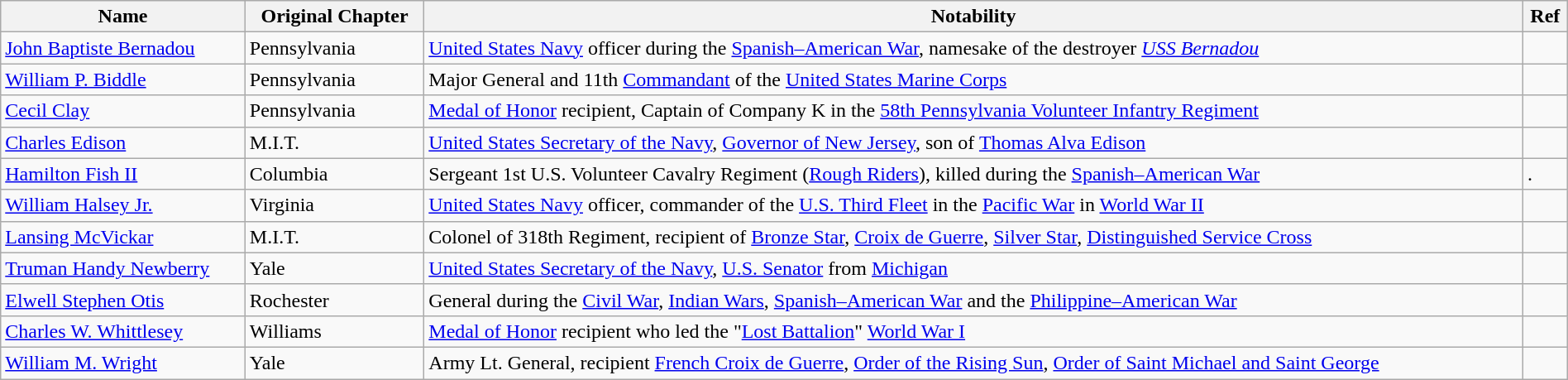<table class="sortable wikitable" style="width:100%;">
<tr>
<th>Name</th>
<th>Original Chapter</th>
<th>Notability</th>
<th>Ref</th>
</tr>
<tr>
<td><a href='#'>John Baptiste Bernadou</a></td>
<td>Pennsylvania</td>
<td><a href='#'>United States Navy</a> officer during the <a href='#'>Spanish–American War</a>, namesake of the destroyer <em><a href='#'>USS Bernadou</a></em></td>
<td></td>
</tr>
<tr>
<td><a href='#'>William P. Biddle</a></td>
<td>Pennsylvania</td>
<td>Major General and 11th <a href='#'>Commandant</a> of the <a href='#'>United States Marine Corps</a></td>
<td></td>
</tr>
<tr>
<td><a href='#'>Cecil Clay</a></td>
<td>Pennsylvania</td>
<td><a href='#'>Medal of Honor</a> recipient, Captain of Company K in the <a href='#'>58th Pennsylvania Volunteer Infantry Regiment</a></td>
<td></td>
</tr>
<tr>
<td><a href='#'>Charles Edison</a></td>
<td>M.I.T.</td>
<td><a href='#'>United States Secretary of the Navy</a>, <a href='#'>Governor of New Jersey</a>, son of <a href='#'>Thomas Alva Edison</a></td>
<td></td>
</tr>
<tr>
<td><a href='#'>Hamilton Fish II</a></td>
<td>Columbia</td>
<td>Sergeant 1st U.S. Volunteer Cavalry Regiment (<a href='#'>Rough Riders</a>), killed during the <a href='#'>Spanish–American War</a></td>
<td>.</td>
</tr>
<tr>
<td><a href='#'>William Halsey Jr.</a></td>
<td>Virginia</td>
<td><a href='#'>United States Navy</a> officer, commander of the <a href='#'>U.S. Third Fleet</a> in the <a href='#'>Pacific War</a> in <a href='#'>World War II</a></td>
<td></td>
</tr>
<tr>
<td><a href='#'>Lansing McVickar</a></td>
<td>M.I.T.</td>
<td>Colonel of 318th Regiment, recipient of <a href='#'>Bronze Star</a>, <a href='#'>Croix de Guerre</a>, <a href='#'>Silver Star</a>, <a href='#'>Distinguished Service Cross</a></td>
<td></td>
</tr>
<tr>
<td><a href='#'>Truman Handy Newberry</a></td>
<td>Yale</td>
<td><a href='#'>United States Secretary of the Navy</a>, <a href='#'>U.S. Senator</a> from <a href='#'>Michigan</a></td>
<td></td>
</tr>
<tr>
<td><a href='#'>Elwell Stephen Otis</a></td>
<td>Rochester</td>
<td>General during the <a href='#'>Civil War</a>, <a href='#'>Indian Wars</a>, <a href='#'>Spanish–American War</a> and the <a href='#'>Philippine–American War</a></td>
<td></td>
</tr>
<tr>
<td><a href='#'>Charles W. Whittlesey</a></td>
<td>Williams</td>
<td><a href='#'>Medal of Honor</a> recipient who led the "<a href='#'>Lost Battalion</a>" <a href='#'>World War I</a></td>
<td></td>
</tr>
<tr>
<td><a href='#'>William M. Wright</a></td>
<td>Yale</td>
<td>Army Lt. General, recipient <a href='#'>French Croix de Guerre</a>, <a href='#'>Order of the Rising Sun</a>, <a href='#'>Order of Saint Michael and Saint George</a></td>
<td></td>
</tr>
</table>
